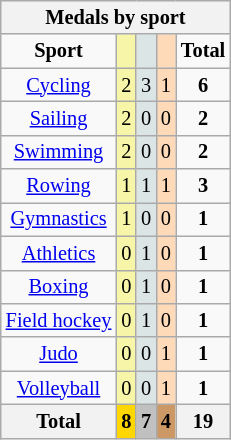<table class="wikitable" style="font-size:85%">
<tr style="background:#efefef;">
<th colspan=5>Medals by sport</th>
</tr>
<tr align=center>
<td><strong>Sport</strong></td>
<td bgcolor=#f7f6a8></td>
<td bgcolor=#dce5e5></td>
<td bgcolor=#ffdab9></td>
<td><strong>Total</strong></td>
</tr>
<tr align=center>
<td><a href='#'>Cycling</a></td>
<td style="background:#F7F6A8;">2</td>
<td style="background:#DCE5E5;">3</td>
<td style="background:#FFDAB9;">1</td>
<td><strong>6</strong></td>
</tr>
<tr align=center>
<td><a href='#'>Sailing</a></td>
<td style="background:#F7F6A8;">2</td>
<td style="background:#DCE5E5;">0</td>
<td style="background:#FFDAB9;">0</td>
<td><strong>2</strong></td>
</tr>
<tr align=center>
<td><a href='#'>Swimming</a></td>
<td style="background:#F7F6A8;">2</td>
<td style="background:#DCE5E5;">0</td>
<td style="background:#FFDAB9;">0</td>
<td><strong>2</strong></td>
</tr>
<tr align=center>
<td><a href='#'>Rowing</a></td>
<td style="background:#F7F6A8;">1</td>
<td style="background:#DCE5E5;">1</td>
<td style="background:#FFDAB9;">1</td>
<td><strong>3</strong></td>
</tr>
<tr align=center>
<td><a href='#'>Gymnastics</a></td>
<td style="background:#F7F6A8;">1</td>
<td style="background:#DCE5E5;">0</td>
<td style="background:#FFDAB9;">0</td>
<td><strong>1</strong></td>
</tr>
<tr align=center>
<td><a href='#'>Athletics</a></td>
<td style="background:#F7F6A8;">0</td>
<td style="background:#DCE5E5;">1</td>
<td style="background:#FFDAB9;">0</td>
<td><strong>1</strong></td>
</tr>
<tr align=center>
<td><a href='#'>Boxing</a></td>
<td style="background:#F7F6A8;">0</td>
<td style="background:#DCE5E5;">1</td>
<td style="background:#FFDAB9;">0</td>
<td><strong>1</strong></td>
</tr>
<tr align=center>
<td><a href='#'>Field hockey</a></td>
<td style="background:#F7F6A8;">0</td>
<td style="background:#DCE5E5;">1</td>
<td style="background:#FFDAB9;">0</td>
<td><strong>1</strong></td>
</tr>
<tr align=center>
<td><a href='#'>Judo</a></td>
<td style="background:#F7F6A8;">0</td>
<td style="background:#DCE5E5;">0</td>
<td style="background:#FFDAB9;">1</td>
<td><strong>1</strong></td>
</tr>
<tr align=center>
<td><a href='#'>Volleyball</a></td>
<td style="background:#F7F6A8;">0</td>
<td style="background:#DCE5E5;">0</td>
<td style="background:#FFDAB9;">1</td>
<td><strong>1</strong></td>
</tr>
<tr align=center>
<th>Total</th>
<th style="background:gold;">8</th>
<th style="background:silver;">7</th>
<th style="background:#c96;">4</th>
<th>19</th>
</tr>
</table>
